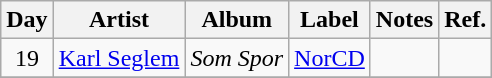<table class="wikitable" id="table_September">
<tr>
<th>Day</th>
<th>Artist</th>
<th>Album</th>
<th>Label</th>
<th>Notes</th>
<th>Ref.</th>
</tr>
<tr>
<td rowspan="1" style="text-align:center;">19</td>
<td><a href='#'>Karl Seglem</a></td>
<td><em>Som Spor</em></td>
<td><a href='#'>NorCD</a></td>
<td></td>
<td style="text-align:center;"></td>
</tr>
<tr>
</tr>
</table>
